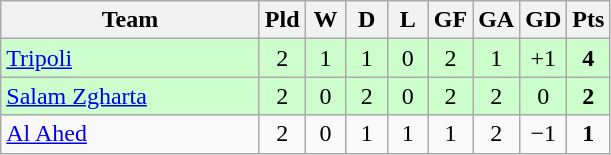<table class="wikitable" style="text-align: center;">
<tr>
<th width=165>Team</th>
<th width=20>Pld</th>
<th width=20>W</th>
<th width=20>D</th>
<th width=20>L</th>
<th width=20>GF</th>
<th width=20>GA</th>
<th width=20>GD</th>
<th width=20>Pts</th>
</tr>
<tr bgcolor = ccffcc>
<td style="text-align:left;"> <a href='#'>Tripoli</a></td>
<td>2</td>
<td>1</td>
<td>1</td>
<td>0</td>
<td>2</td>
<td>1</td>
<td>+1</td>
<td><strong>4</strong></td>
</tr>
<tr bgcolor = ccffcc>
<td style="text-align:left;"> <a href='#'>Salam Zgharta</a></td>
<td>2</td>
<td>0</td>
<td>2</td>
<td>0</td>
<td>2</td>
<td>2</td>
<td>0</td>
<td><strong>2</strong></td>
</tr>
<tr>
<td style="text-align:left;"> <a href='#'>Al Ahed</a></td>
<td>2</td>
<td>0</td>
<td>1</td>
<td>1</td>
<td>1</td>
<td>2</td>
<td>−1</td>
<td><strong>1</strong></td>
</tr>
</table>
